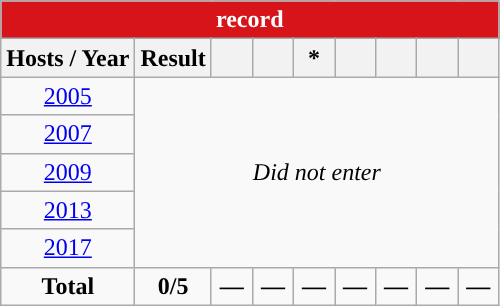<table class="wikitable mw-collapsible" style="text-align: center;font-size:100%;">
<tr>
<th colspan="9" style="background: #D7141A; color: white;"><a href='#'></a> record</th>
</tr>
<tr>
<th>Hosts / Year</th>
<th>Result</th>
<th width=20></th>
<th width=20></th>
<th width=20>*</th>
<th width=20></th>
<th width=20></th>
<th width=20></th>
<th width=20></th>
</tr>
<tr>
<td> <a href='#'>2005</a></td>
<td colspan=8 rowspan=5><em>Did not enter</em></td>
</tr>
<tr>
<td> <a href='#'>2007</a></td>
</tr>
<tr>
<td> <a href='#'>2009</a></td>
</tr>
<tr>
<td> <a href='#'>2013</a></td>
</tr>
<tr>
<td> <a href='#'>2017</a></td>
</tr>
<tr>
<td><strong>Total</strong></td>
<td><strong>0/5</strong></td>
<td><strong>—</strong></td>
<td><strong>—</strong></td>
<td><strong>—</strong></td>
<td><strong>—</strong></td>
<td><strong>—</strong></td>
<td><strong>—</strong></td>
<td><strong>—</strong></td>
</tr>
</table>
